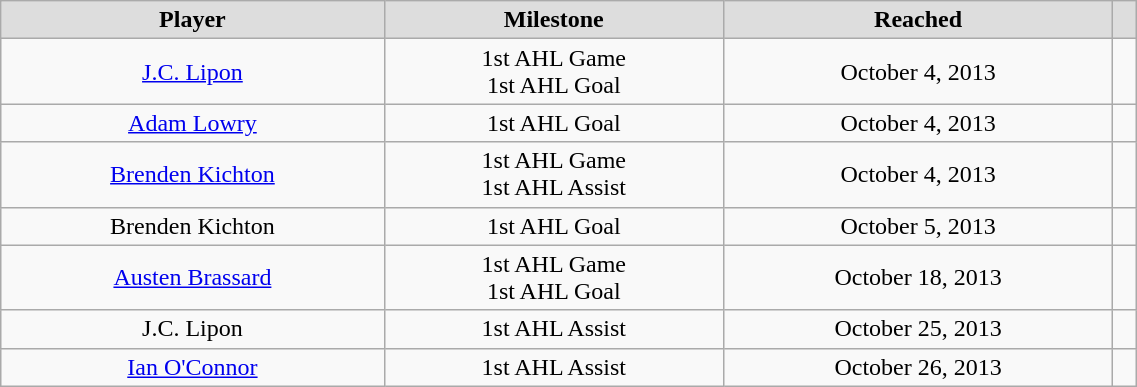<table class="wikitable"  style="width:60%; text-align:center;">
<tr style="text-align:center; background:#ddd;">
<td><strong>Player</strong></td>
<td><strong>Milestone</strong></td>
<td><strong>Reached</strong></td>
<td></td>
</tr>
<tr>
<td><a href='#'>J.C. Lipon</a></td>
<td>1st AHL Game<br>1st AHL Goal</td>
<td>October 4, 2013</td>
<td></td>
</tr>
<tr>
<td><a href='#'>Adam Lowry</a></td>
<td>1st AHL Goal</td>
<td>October 4, 2013</td>
<td></td>
</tr>
<tr>
<td><a href='#'>Brenden Kichton</a></td>
<td>1st AHL Game<br>1st AHL Assist</td>
<td>October 4, 2013</td>
<td></td>
</tr>
<tr>
<td>Brenden Kichton</td>
<td>1st AHL Goal</td>
<td>October 5, 2013</td>
<td></td>
</tr>
<tr>
<td><a href='#'>Austen Brassard</a></td>
<td>1st AHL Game<br>1st AHL Goal</td>
<td>October 18, 2013</td>
<td></td>
</tr>
<tr>
<td>J.C. Lipon</td>
<td>1st AHL Assist</td>
<td>October 25, 2013</td>
<td></td>
</tr>
<tr>
<td><a href='#'>Ian O'Connor</a></td>
<td>1st AHL Assist</td>
<td>October 26, 2013</td>
<td></td>
</tr>
</table>
